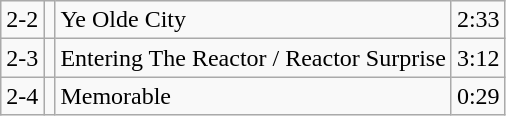<table class="wikitable">
<tr>
<td>2-2</td>
<td></td>
<td>Ye Olde City</td>
<td>2:33</td>
</tr>
<tr>
<td>2-3</td>
<td></td>
<td>Entering The Reactor / Reactor Surprise</td>
<td>3:12</td>
</tr>
<tr>
<td>2-4</td>
<td></td>
<td>Memorable</td>
<td>0:29</td>
</tr>
</table>
